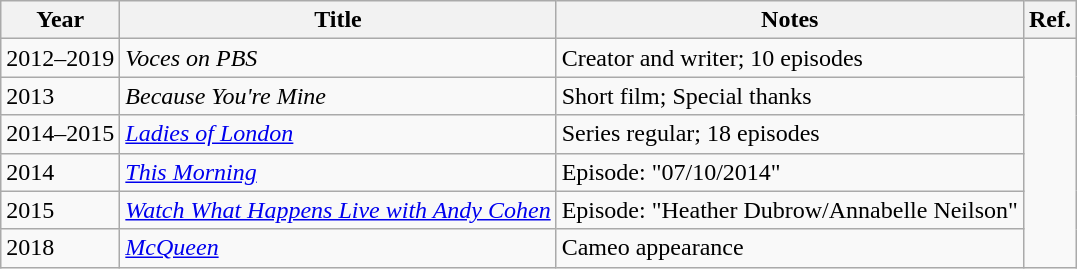<table class="wikitable sortable">
<tr>
<th>Year</th>
<th>Title</th>
<th>Notes</th>
<th>Ref.</th>
</tr>
<tr>
<td>2012–2019</td>
<td><em>Voces on PBS</em></td>
<td>Creator and writer; 10 episodes</td>
<td rowspan="6"></td>
</tr>
<tr>
<td>2013</td>
<td><em>Because You're Mine</em></td>
<td>Short film; Special thanks</td>
</tr>
<tr>
<td>2014–2015</td>
<td><em><a href='#'>Ladies of London</a></em></td>
<td>Series regular; 18 episodes</td>
</tr>
<tr>
<td>2014</td>
<td><em><a href='#'>This Morning</a></em></td>
<td>Episode: "07/10/2014"</td>
</tr>
<tr>
<td>2015</td>
<td><em><a href='#'>Watch What Happens Live with Andy Cohen</a></em></td>
<td>Episode: "Heather Dubrow/Annabelle Neilson"</td>
</tr>
<tr>
<td>2018</td>
<td><em><a href='#'>McQueen</a></em></td>
<td>Cameo appearance</td>
</tr>
</table>
